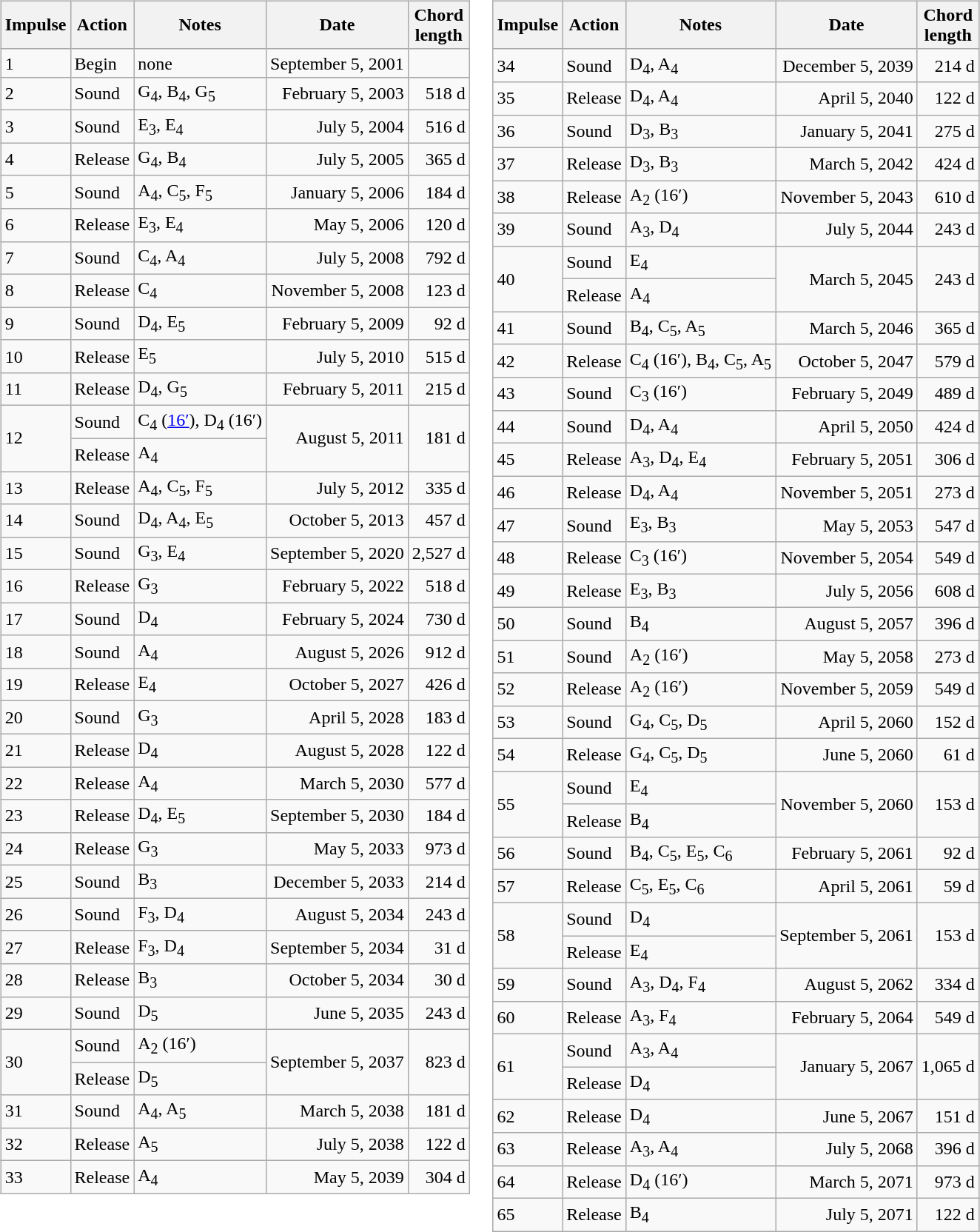<table>
<tr valign="top">
<td><br><table class="wikitable">
<tr>
<th>Impulse</th>
<th>Action</th>
<th>Notes</th>
<th align="right">Date</th>
<th align="right">Chord<br>length</th>
</tr>
<tr>
<td>1</td>
<td>Begin</td>
<td>none</td>
<td align="right">September 5, 2001</td>
<td align="right"></td>
</tr>
<tr>
<td>2</td>
<td>Sound</td>
<td>G<sub>4</sub>, B<sub>4</sub>, G<sub>5</sub></td>
<td align="right">February 5, 2003</td>
<td align="right">518 d</td>
</tr>
<tr>
<td>3</td>
<td>Sound</td>
<td>E<sub>3</sub>, E<sub>4</sub></td>
<td align="right">July 5, 2004</td>
<td align="right">516 d</td>
</tr>
<tr>
<td>4</td>
<td>Release</td>
<td>G<sub>4</sub>, B<sub>4</sub></td>
<td align="right">July 5, 2005</td>
<td align="right">365 d</td>
</tr>
<tr>
<td>5</td>
<td>Sound</td>
<td>A<sub>4</sub>, C<sub>5</sub>, F<sub>5</sub></td>
<td align="right">January 5, 2006</td>
<td align="right">184 d</td>
</tr>
<tr>
<td>6</td>
<td>Release</td>
<td>E<sub>3</sub>, E<sub>4</sub></td>
<td align="right">May 5, 2006</td>
<td align="right">120 d</td>
</tr>
<tr>
<td>7</td>
<td>Sound</td>
<td>C<sub>4</sub>, A<sub>4</sub></td>
<td align="right">July 5, 2008</td>
<td align="right">792 d</td>
</tr>
<tr>
<td>8</td>
<td>Release</td>
<td>C<sub>4</sub></td>
<td align="right">November 5, 2008</td>
<td align="right">123 d</td>
</tr>
<tr>
<td>9</td>
<td>Sound</td>
<td>D<sub>4</sub>, E<sub>5</sub></td>
<td align="right">February 5, 2009</td>
<td align="right">92 d</td>
</tr>
<tr>
<td>10</td>
<td>Release</td>
<td>E<sub>5</sub></td>
<td align="right">July 5, 2010</td>
<td align="right">515 d</td>
</tr>
<tr>
<td>11</td>
<td>Release</td>
<td>D<sub>4</sub>, G<sub>5</sub></td>
<td align="right">February 5, 2011</td>
<td align="right">215 d</td>
</tr>
<tr>
<td rowspan="2">12</td>
<td>Sound</td>
<td>C<sub>4</sub> (<a href='#'>16′</a>), D<sub>4</sub> (16′)</td>
<td rowspan="2" align="right">August 5, 2011</td>
<td rowspan="2" align="right">181 d</td>
</tr>
<tr>
<td>Release</td>
<td>A<sub>4</sub></td>
</tr>
<tr>
<td>13</td>
<td>Release</td>
<td>A<sub>4</sub>, C<sub>5</sub>, F<sub>5</sub></td>
<td align="right">July 5, 2012</td>
<td align="right">335 d</td>
</tr>
<tr>
<td>14</td>
<td>Sound</td>
<td>D<sub>4</sub>, A<sub>4</sub>, E<sub>5</sub></td>
<td align="right">October 5, 2013</td>
<td align="right">457 d</td>
</tr>
<tr>
<td>15</td>
<td>Sound</td>
<td>G<sub>3</sub>, E<sub>4</sub></td>
<td align="right">September 5, 2020</td>
<td align="right">2,527 d</td>
</tr>
<tr>
<td>16</td>
<td>Release</td>
<td>G<sub>3</sub></td>
<td align="right">February 5, 2022</td>
<td align="right">518 d</td>
</tr>
<tr>
<td>17</td>
<td>Sound</td>
<td>D<sub>4</sub></td>
<td align="right">February 5, 2024</td>
<td align="right">730 d</td>
</tr>
<tr>
<td>18</td>
<td>Sound</td>
<td>A<sub>4</sub></td>
<td align="right">August 5, 2026</td>
<td align="right">912 d</td>
</tr>
<tr>
<td>19</td>
<td>Release</td>
<td>E<sub>4</sub></td>
<td align="right">October 5, 2027</td>
<td align="right">426 d</td>
</tr>
<tr>
<td>20</td>
<td>Sound</td>
<td>G<sub>3</sub></td>
<td align="right">April 5, 2028</td>
<td align="right">183 d</td>
</tr>
<tr>
<td>21</td>
<td>Release</td>
<td>D<sub>4</sub></td>
<td align="right">August 5, 2028</td>
<td align="right">122 d</td>
</tr>
<tr>
<td>22</td>
<td>Release</td>
<td>A<sub>4</sub></td>
<td align="right">March 5, 2030</td>
<td align="right">577 d</td>
</tr>
<tr>
<td>23</td>
<td>Release</td>
<td>D<sub>4</sub>, E<sub>5</sub></td>
<td align="right">September 5, 2030</td>
<td align="right">184 d</td>
</tr>
<tr>
<td>24</td>
<td>Release</td>
<td>G<sub>3</sub></td>
<td align="right">May 5, 2033</td>
<td align="right">973 d</td>
</tr>
<tr>
<td>25</td>
<td>Sound</td>
<td>B<sub>3</sub></td>
<td align="right">December 5, 2033</td>
<td align="right">214 d</td>
</tr>
<tr>
<td>26</td>
<td>Sound</td>
<td>F<sub>3</sub>, D<sub>4</sub></td>
<td align="right">August 5, 2034</td>
<td align="right">243 d</td>
</tr>
<tr>
<td>27</td>
<td>Release</td>
<td>F<sub>3</sub>, D<sub>4</sub></td>
<td align="right">September 5, 2034</td>
<td align="right">31 d</td>
</tr>
<tr>
<td>28</td>
<td>Release</td>
<td>B<sub>3</sub></td>
<td align="right">October 5, 2034</td>
<td align="right">30 d</td>
</tr>
<tr>
<td>29</td>
<td>Sound</td>
<td>D<sub>5</sub></td>
<td align="right">June 5, 2035</td>
<td align="right">243 d</td>
</tr>
<tr>
<td rowspan="2">30</td>
<td>Sound</td>
<td>A<sub>2</sub> (16′)</td>
<td rowspan="2" align="right">September 5, 2037</td>
<td rowspan="2" align="right">823 d</td>
</tr>
<tr>
<td>Release</td>
<td>D<sub>5</sub></td>
</tr>
<tr>
<td>31</td>
<td>Sound</td>
<td>A<sub>4</sub>, A<sub>5</sub></td>
<td align="right">March 5, 2038</td>
<td align="right">181 d</td>
</tr>
<tr>
<td>32</td>
<td>Release</td>
<td>A<sub>5</sub></td>
<td align="right">July 5, 2038</td>
<td align="right">122 d</td>
</tr>
<tr>
<td>33</td>
<td>Release</td>
<td>A<sub>4</sub></td>
<td align="right">May 5, 2039</td>
<td align="right">304 d</td>
</tr>
</table>
</td>
<td><br><table class="wikitable">
<tr>
<th>Impulse</th>
<th>Action</th>
<th>Notes</th>
<th align="right">Date</th>
<th align="right">Chord<br>length</th>
</tr>
<tr>
<td>34</td>
<td>Sound</td>
<td>D<sub>4</sub>, A<sub>4</sub></td>
<td align="right">December 5, 2039</td>
<td align="right">214 d</td>
</tr>
<tr>
<td>35</td>
<td>Release</td>
<td>D<sub>4</sub>, A<sub>4</sub></td>
<td align="right">April 5, 2040</td>
<td align="right">122 d</td>
</tr>
<tr>
<td>36</td>
<td>Sound</td>
<td>D<sub>3</sub>, B<sub>3</sub></td>
<td align="right">January 5, 2041</td>
<td align="right">275 d</td>
</tr>
<tr>
<td>37</td>
<td>Release</td>
<td>D<sub>3</sub>, B<sub>3</sub></td>
<td align="right">March 5, 2042</td>
<td align="right">424 d</td>
</tr>
<tr>
<td>38</td>
<td>Release</td>
<td>A<sub>2</sub> (16′)</td>
<td align="right">November 5, 2043</td>
<td align="right">610 d</td>
</tr>
<tr>
<td>39</td>
<td>Sound</td>
<td>A<sub>3</sub>, D<sub>4</sub></td>
<td align="right">July 5, 2044</td>
<td align="right">243 d</td>
</tr>
<tr>
<td rowspan="2">40</td>
<td>Sound</td>
<td>E<sub>4</sub></td>
<td rowspan="2" align="right">March 5, 2045</td>
<td rowspan="2" align="right">243 d</td>
</tr>
<tr>
<td>Release</td>
<td>A<sub>4</sub></td>
</tr>
<tr>
<td>41</td>
<td>Sound</td>
<td>B<sub>4</sub>, C<sub>5</sub>, A<sub>5</sub></td>
<td align="right">March 5, 2046</td>
<td align="right">365 d</td>
</tr>
<tr>
<td>42</td>
<td>Release</td>
<td>C<sub>4</sub> (16′), B<sub>4</sub>, C<sub>5</sub>, A<sub>5</sub></td>
<td align="right">October 5, 2047</td>
<td align="right">579 d</td>
</tr>
<tr>
<td>43</td>
<td>Sound</td>
<td>C<sub>3</sub> (16′)</td>
<td align="right">February 5, 2049</td>
<td align="right">489 d</td>
</tr>
<tr>
<td>44</td>
<td>Sound</td>
<td>D<sub>4</sub>, A<sub>4</sub></td>
<td align="right">April 5, 2050</td>
<td align="right">424 d</td>
</tr>
<tr>
<td>45</td>
<td>Release</td>
<td>A<sub>3</sub>, D<sub>4</sub>, E<sub>4</sub></td>
<td align="right">February 5, 2051</td>
<td align="right">306 d</td>
</tr>
<tr>
<td>46</td>
<td>Release</td>
<td>D<sub>4</sub>, A<sub>4</sub></td>
<td align="right">November 5, 2051</td>
<td align="right">273 d</td>
</tr>
<tr>
<td>47</td>
<td>Sound</td>
<td>E<sub>3</sub>, B<sub>3</sub></td>
<td align="right">May 5, 2053</td>
<td align="right">547 d</td>
</tr>
<tr>
<td>48</td>
<td>Release</td>
<td>C<sub>3</sub> (16′)</td>
<td align="right">November 5, 2054</td>
<td align="right">549 d</td>
</tr>
<tr>
<td>49</td>
<td>Release</td>
<td>E<sub>3</sub>, B<sub>3</sub></td>
<td align="right">July 5, 2056</td>
<td align="right">608 d</td>
</tr>
<tr>
<td>50</td>
<td>Sound</td>
<td>B<sub>4</sub></td>
<td align="right">August 5, 2057</td>
<td align="right">396 d</td>
</tr>
<tr>
<td>51</td>
<td>Sound</td>
<td>A<sub>2</sub> (16′)</td>
<td align="right">May 5, 2058</td>
<td align="right">273 d</td>
</tr>
<tr>
<td>52</td>
<td>Release</td>
<td>A<sub>2</sub> (16′)</td>
<td align="right">November 5, 2059</td>
<td align="right">549 d</td>
</tr>
<tr>
<td>53</td>
<td>Sound</td>
<td>G<sub>4</sub>, C<sub>5</sub>, D<sub>5</sub></td>
<td align="right">April 5, 2060</td>
<td align="right">152 d</td>
</tr>
<tr>
<td>54</td>
<td>Release</td>
<td>G<sub>4</sub>, C<sub>5</sub>, D<sub>5</sub></td>
<td align="right">June 5, 2060</td>
<td align="right">61 d</td>
</tr>
<tr>
<td rowspan="2">55</td>
<td>Sound</td>
<td>E<sub>4</sub></td>
<td rowspan="2" align="right">November 5, 2060</td>
<td rowspan="2" align="right">153 d</td>
</tr>
<tr>
<td>Release</td>
<td>B<sub>4</sub></td>
</tr>
<tr>
<td>56</td>
<td>Sound</td>
<td>B<sub>4</sub>, C<sub>5</sub>, E<sub>5</sub>, C<sub>6</sub></td>
<td align="right">February 5, 2061</td>
<td align="right">92 d</td>
</tr>
<tr>
<td>57</td>
<td>Release</td>
<td>C<sub>5</sub>, E<sub>5</sub>, C<sub>6</sub></td>
<td align="right">April 5, 2061</td>
<td align="right">59 d</td>
</tr>
<tr>
<td rowspan="2">58</td>
<td>Sound</td>
<td>D<sub>4</sub></td>
<td rowspan="2" align="right">September 5, 2061</td>
<td rowspan="2" align="right">153 d</td>
</tr>
<tr>
<td>Release</td>
<td>E<sub>4</sub></td>
</tr>
<tr>
<td>59</td>
<td>Sound</td>
<td>A<sub>3</sub>, D<sub>4</sub>, F<sub>4</sub></td>
<td align="right">August 5, 2062</td>
<td align="right">334 d</td>
</tr>
<tr>
<td>60</td>
<td>Release</td>
<td>A<sub>3</sub>, F<sub>4</sub></td>
<td align="right">February 5, 2064</td>
<td align="right">549 d</td>
</tr>
<tr>
<td rowspan="2">61</td>
<td>Sound</td>
<td>A<sub>3</sub>, A<sub>4</sub></td>
<td rowspan="2" align="right">January 5, 2067</td>
<td rowspan="2" align="right">1,065 d</td>
</tr>
<tr>
<td>Release</td>
<td>D<sub>4</sub></td>
</tr>
<tr>
<td>62</td>
<td>Release</td>
<td>D<sub>4</sub></td>
<td align="right">June 5, 2067</td>
<td align="right">151 d</td>
</tr>
<tr>
<td>63</td>
<td>Release</td>
<td>A<sub>3</sub>, A<sub>4</sub></td>
<td align="right">July 5, 2068</td>
<td align="right">396 d</td>
</tr>
<tr>
<td>64</td>
<td>Release</td>
<td>D<sub>4</sub> (16′)</td>
<td align="right">March 5, 2071</td>
<td align="right">973 d</td>
</tr>
<tr>
<td>65</td>
<td>Release</td>
<td>B<sub>4</sub></td>
<td align="right">July 5, 2071</td>
<td align="right">122 d</td>
</tr>
</table>
</td>
</tr>
</table>
